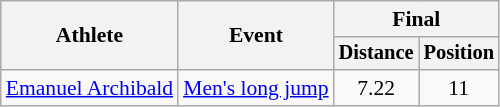<table class=wikitable style="font-size:90%">
<tr>
<th rowspan="2">Athlete</th>
<th rowspan="2">Event</th>
<th colspan="2">Final</th>
</tr>
<tr style="font-size:95%">
<th>Distance</th>
<th>Position</th>
</tr>
<tr align=center>
<td align=left><a href='#'>Emanuel Archibald</a></td>
<td align=left><a href='#'>Men's long jump</a></td>
<td>7.22</td>
<td>11</td>
</tr>
</table>
